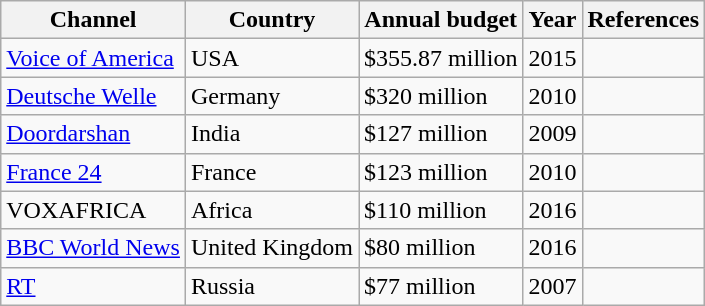<table class="wikitable sortable">
<tr>
<th>Channel</th>
<th>Country</th>
<th>Annual budget</th>
<th>Year</th>
<th>References</th>
</tr>
<tr>
<td><a href='#'>Voice of America</a></td>
<td>USA</td>
<td>$355.87 million</td>
<td>2015</td>
<td></td>
</tr>
<tr>
<td><a href='#'>Deutsche Welle</a></td>
<td>Germany</td>
<td>$320 million</td>
<td>2010</td>
<td></td>
</tr>
<tr>
<td><a href='#'>Doordarshan</a></td>
<td>India</td>
<td>$127 million</td>
<td>2009</td>
<td></td>
</tr>
<tr>
<td><a href='#'>France 24</a></td>
<td>France</td>
<td>$123 million</td>
<td>2010</td>
<td></td>
</tr>
<tr>
<td>VOXAFRICA</td>
<td>Africa</td>
<td>$110 million</td>
<td>2016</td>
<td></td>
</tr>
<tr>
<td><a href='#'>BBC World News</a></td>
<td>United Kingdom</td>
<td>$80 million</td>
<td>2016</td>
<td></td>
</tr>
<tr>
<td><a href='#'>RT</a></td>
<td>Russia</td>
<td>$77 million</td>
<td>2007</td>
<td></td>
</tr>
</table>
